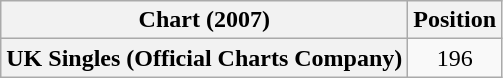<table class="wikitable plainrowheaders">
<tr>
<th>Chart (2007)</th>
<th>Position</th>
</tr>
<tr>
<th scope="row">UK Singles (Official Charts Company)</th>
<td align="center">196</td>
</tr>
</table>
